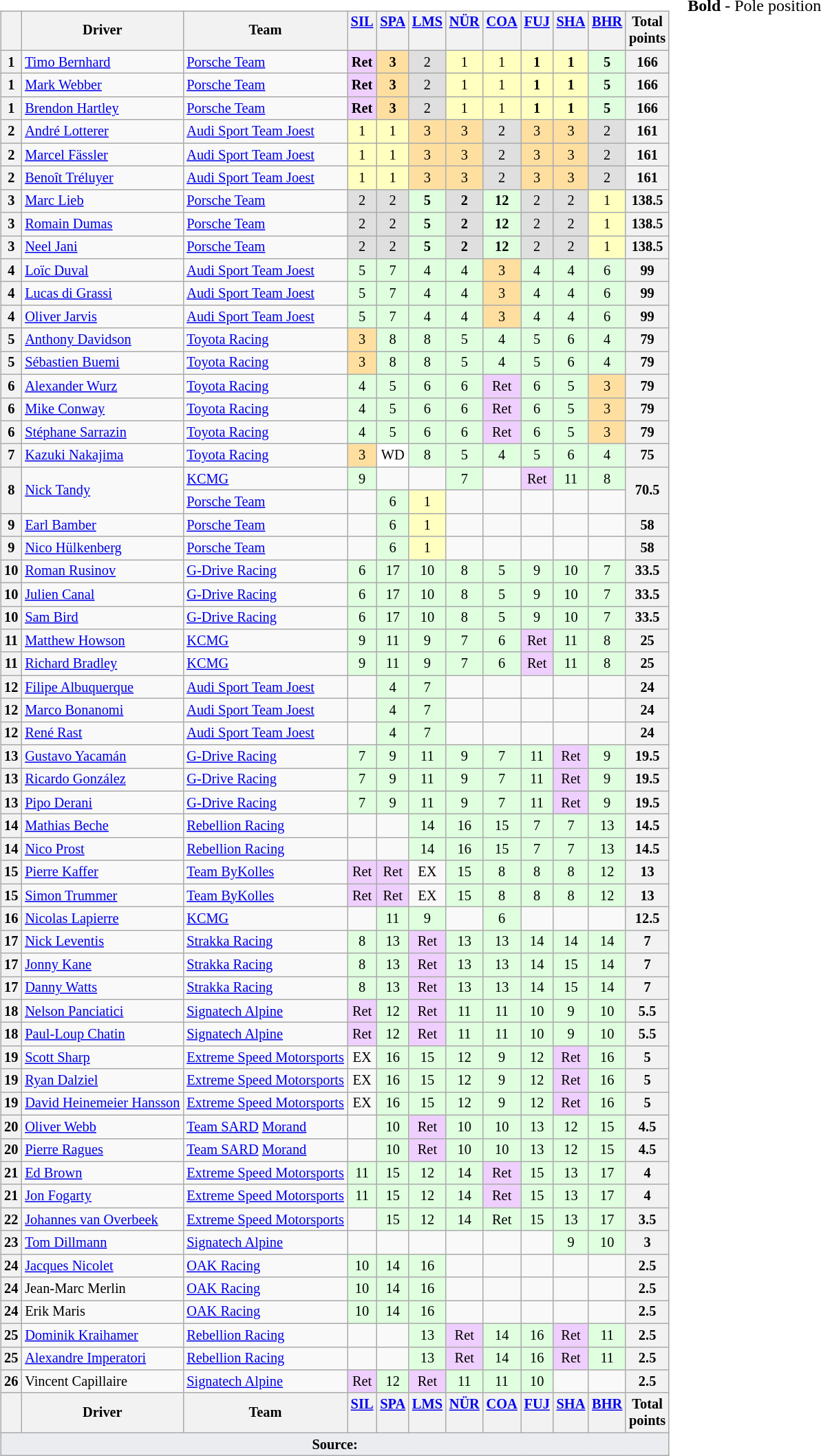<table>
<tr>
<td><br><table class="wikitable" style="font-size: 85%; text-align:center;">
<tr valign="top">
<th valign=middle></th>
<th valign=middle>Driver</th>
<th valign=middle>Team</th>
<th><a href='#'>SIL</a><br></th>
<th><a href='#'>SPA</a><br></th>
<th><a href='#'>LMS</a><br></th>
<th><a href='#'>NÜR</a><br></th>
<th><a href='#'>COA</a><br></th>
<th><a href='#'>FUJ</a><br></th>
<th><a href='#'>SHA</a><br></th>
<th><a href='#'>BHR</a><br></th>
<th valign=middle>Total<br>points</th>
</tr>
<tr>
<th>1</th>
<td align=left> <a href='#'>Timo Bernhard</a></td>
<td align=left> <a href='#'>Porsche Team</a></td>
<td style="background:#EFCFFF;"><strong>Ret</strong></td>
<td style="background:#FFDF9F;"><strong>3</strong></td>
<td style="background:#DFDFDF;">2</td>
<td style="background:#FFFFBF;">1</td>
<td style="background:#FFFFBF;">1</td>
<td style="background:#FFFFBF;"><strong>1</strong></td>
<td style="background:#FFFFBF;"><strong>1</strong></td>
<td style="background:#DFFFDF;"><strong>5</strong></td>
<th>166</th>
</tr>
<tr>
<th>1</th>
<td align=left> <a href='#'>Mark Webber</a></td>
<td align=left> <a href='#'>Porsche Team</a></td>
<td style="background:#EFCFFF;"><strong>Ret</strong></td>
<td style="background:#FFDF9F;"><strong>3</strong></td>
<td style="background:#DFDFDF;">2</td>
<td style="background:#FFFFBF;">1</td>
<td style="background:#FFFFBF;">1</td>
<td style="background:#FFFFBF;"><strong>1</strong></td>
<td style="background:#FFFFBF;"><strong>1</strong></td>
<td style="background:#DFFFDF;"><strong>5</strong></td>
<th>166</th>
</tr>
<tr>
<th>1</th>
<td align=left> <a href='#'>Brendon Hartley</a></td>
<td align=left> <a href='#'>Porsche Team</a></td>
<td style="background:#EFCFFF;"><strong>Ret</strong></td>
<td style="background:#FFDF9F;"><strong>3</strong></td>
<td style="background:#DFDFDF;">2</td>
<td style="background:#FFFFBF;">1</td>
<td style="background:#FFFFBF;">1</td>
<td style="background:#FFFFBF;"><strong>1</strong></td>
<td style="background:#FFFFBF;"><strong>1</strong></td>
<td style="background:#DFFFDF;"><strong>5</strong></td>
<th>166</th>
</tr>
<tr>
<th>2</th>
<td align=left> <a href='#'>André Lotterer</a></td>
<td align=left> <a href='#'>Audi Sport Team Joest</a></td>
<td style="background:#FFFFBF;">1</td>
<td style="background:#FFFFBF;">1</td>
<td style="background:#FFDF9F;">3</td>
<td style="background:#FFDF9F;">3</td>
<td style="background:#DFDFDF;">2</td>
<td style="background:#FFDF9F;">3</td>
<td style="background:#FFDF9F;">3</td>
<td style="background:#DFDFDF;">2</td>
<th>161</th>
</tr>
<tr>
<th>2</th>
<td align=left> <a href='#'>Marcel Fässler</a></td>
<td align=left> <a href='#'>Audi Sport Team Joest</a></td>
<td style="background:#FFFFBF;">1</td>
<td style="background:#FFFFBF;">1</td>
<td style="background:#FFDF9F;">3</td>
<td style="background:#FFDF9F;">3</td>
<td style="background:#DFDFDF;">2</td>
<td style="background:#FFDF9F;">3</td>
<td style="background:#FFDF9F;">3</td>
<td style="background:#DFDFDF;">2</td>
<th>161</th>
</tr>
<tr>
<th>2</th>
<td align=left> <a href='#'>Benoît Tréluyer</a></td>
<td align=left> <a href='#'>Audi Sport Team Joest</a></td>
<td style="background:#FFFFBF;">1</td>
<td style="background:#FFFFBF;">1</td>
<td style="background:#FFDF9F;">3</td>
<td style="background:#FFDF9F;">3</td>
<td style="background:#DFDFDF;">2</td>
<td style="background:#FFDF9F;">3</td>
<td style="background:#FFDF9F;">3</td>
<td style="background:#DFDFDF;">2</td>
<th>161</th>
</tr>
<tr>
<th>3</th>
<td align=left> <a href='#'>Marc Lieb</a></td>
<td align=left> <a href='#'>Porsche Team</a></td>
<td style="background:#DFDFDF;">2</td>
<td style="background:#DFDFDF;">2</td>
<td style="background:#DFFFDF;"><strong>5</strong></td>
<td style="background:#DFDFDF;"><strong>2</strong></td>
<td style="background:#DFFFDF;"><strong>12</strong></td>
<td style="background:#DFDFDF;">2</td>
<td style="background:#DFDFDF;">2</td>
<td style="background:#FFFFBF;">1</td>
<th>138.5</th>
</tr>
<tr>
<th>3</th>
<td align=left> <a href='#'>Romain Dumas</a></td>
<td align=left> <a href='#'>Porsche Team</a></td>
<td style="background:#DFDFDF;">2</td>
<td style="background:#DFDFDF;">2</td>
<td style="background:#DFFFDF;"><strong>5</strong></td>
<td style="background:#DFDFDF;"><strong>2</strong></td>
<td style="background:#DFFFDF;"><strong>12</strong></td>
<td style="background:#DFDFDF;">2</td>
<td style="background:#DFDFDF;">2</td>
<td style="background:#FFFFBF;">1</td>
<th>138.5</th>
</tr>
<tr>
<th>3</th>
<td align=left> <a href='#'>Neel Jani</a></td>
<td align=left> <a href='#'>Porsche Team</a></td>
<td style="background:#DFDFDF;">2</td>
<td style="background:#DFDFDF;">2</td>
<td style="background:#DFFFDF;"><strong>5</strong></td>
<td style="background:#DFDFDF;"><strong>2</strong></td>
<td style="background:#DFFFDF;"><strong>12</strong></td>
<td style="background:#DFDFDF;">2</td>
<td style="background:#DFDFDF;">2</td>
<td style="background:#FFFFBF;">1</td>
<th>138.5</th>
</tr>
<tr>
<th>4</th>
<td align=left> <a href='#'>Loïc Duval</a></td>
<td align=left> <a href='#'>Audi Sport Team Joest</a></td>
<td style="background:#DFFFDF;">5</td>
<td style="background:#DFFFDF;">7</td>
<td style="background:#DFFFDF;">4</td>
<td style="background:#DFFFDF;">4</td>
<td style="background:#FFDF9F;">3</td>
<td style="background:#DFFFDF;">4</td>
<td style="background:#DFFFDF;">4</td>
<td style="background:#DFFFDF;">6</td>
<th>99</th>
</tr>
<tr>
<th>4</th>
<td align=left> <a href='#'>Lucas di Grassi</a></td>
<td align=left> <a href='#'>Audi Sport Team Joest</a></td>
<td style="background:#DFFFDF;">5</td>
<td style="background:#DFFFDF;">7</td>
<td style="background:#DFFFDF;">4</td>
<td style="background:#DFFFDF;">4</td>
<td style="background:#FFDF9F;">3</td>
<td style="background:#DFFFDF;">4</td>
<td style="background:#DFFFDF;">4</td>
<td style="background:#DFFFDF;">6</td>
<th>99</th>
</tr>
<tr>
<th>4</th>
<td align=left> <a href='#'>Oliver Jarvis</a></td>
<td align=left> <a href='#'>Audi Sport Team Joest</a></td>
<td style="background:#DFFFDF;">5</td>
<td style="background:#DFFFDF;">7</td>
<td style="background:#DFFFDF;">4</td>
<td style="background:#DFFFDF;">4</td>
<td style="background:#FFDF9F;">3</td>
<td style="background:#DFFFDF;">4</td>
<td style="background:#DFFFDF;">4</td>
<td style="background:#DFFFDF;">6</td>
<th>99</th>
</tr>
<tr>
<th>5</th>
<td align=left> <a href='#'>Anthony Davidson</a></td>
<td align=left> <a href='#'>Toyota Racing</a></td>
<td style="background:#FFDF9F;">3</td>
<td style="background:#DFFFDF;">8</td>
<td style="background:#DFFFDF;">8</td>
<td style="background:#DFFFDF;">5</td>
<td style="background:#DFFFDF;">4</td>
<td style="background:#DFFFDF;">5</td>
<td style="background:#DFFFDF;">6</td>
<td style="background:#DFFFDF;">4</td>
<th>79</th>
</tr>
<tr>
<th>5</th>
<td align=left> <a href='#'>Sébastien Buemi</a></td>
<td align=left> <a href='#'>Toyota Racing</a></td>
<td style="background:#FFDF9F;">3</td>
<td style="background:#DFFFDF;">8</td>
<td style="background:#DFFFDF;">8</td>
<td style="background:#DFFFDF;">5</td>
<td style="background:#DFFFDF;">4</td>
<td style="background:#DFFFDF;">5</td>
<td style="background:#DFFFDF;">6</td>
<td style="background:#DFFFDF;">4</td>
<th>79</th>
</tr>
<tr>
<th>6</th>
<td align=left> <a href='#'>Alexander Wurz</a></td>
<td align=left> <a href='#'>Toyota Racing</a></td>
<td style="background:#DFFFDF;">4</td>
<td style="background:#DFFFDF;">5</td>
<td style="background:#DFFFDF;">6</td>
<td style="background:#DFFFDF;">6</td>
<td style="background:#EFCFFF;">Ret</td>
<td style="background:#DFFFDF;">6</td>
<td style="background:#DFFFDF;">5</td>
<td style="background:#FFDF9F;">3</td>
<th>79</th>
</tr>
<tr>
<th>6</th>
<td align=left> <a href='#'>Mike Conway</a></td>
<td align=left> <a href='#'>Toyota Racing</a></td>
<td style="background:#DFFFDF;">4</td>
<td style="background:#DFFFDF;">5</td>
<td style="background:#DFFFDF;">6</td>
<td style="background:#DFFFDF;">6</td>
<td style="background:#EFCFFF;">Ret</td>
<td style="background:#DFFFDF;">6</td>
<td style="background:#DFFFDF;">5</td>
<td style="background:#FFDF9F;">3</td>
<th>79</th>
</tr>
<tr>
<th>6</th>
<td align=left> <a href='#'>Stéphane Sarrazin</a></td>
<td align=left> <a href='#'>Toyota Racing</a></td>
<td style="background:#DFFFDF;">4</td>
<td style="background:#DFFFDF;">5</td>
<td style="background:#DFFFDF;">6</td>
<td style="background:#DFFFDF;">6</td>
<td style="background:#EFCFFF;">Ret</td>
<td style="background:#DFFFDF;">6</td>
<td style="background:#DFFFDF;">5</td>
<td style="background:#FFDF9F;">3</td>
<th>79</th>
</tr>
<tr>
<th>7</th>
<td align=left> <a href='#'>Kazuki Nakajima</a></td>
<td align=left> <a href='#'>Toyota Racing</a></td>
<td style="background:#FFDF9F;">3</td>
<td style="background:#FFFFFF;">WD</td>
<td style="background:#DFFFDF;">8</td>
<td style="background:#DFFFDF;">5</td>
<td style="background:#DFFFDF;">4</td>
<td style="background:#DFFFDF;">5</td>
<td style="background:#DFFFDF;">6</td>
<td style="background:#DFFFDF;">4</td>
<th>75</th>
</tr>
<tr>
<th rowspan=2>8</th>
<td rowspan=2 align=left> <a href='#'>Nick Tandy</a></td>
<td align=left> <a href='#'>KCMG</a></td>
<td style="background:#DFFFDF;">9</td>
<td></td>
<td></td>
<td style="background:#DFFFDF;">7</td>
<td></td>
<td style="background:#EFCFFF;">Ret</td>
<td style="background:#DFFFDF;">11</td>
<td style="background:#DFFFDF;">8</td>
<th rowspan=2>70.5</th>
</tr>
<tr>
<td align=left> <a href='#'>Porsche Team</a></td>
<td></td>
<td style="background:#DFFFDF;">6</td>
<td style="background:#FFFFBF;">1</td>
<td></td>
<td></td>
<td></td>
<td></td>
<td></td>
</tr>
<tr>
<th>9</th>
<td align=left> <a href='#'>Earl Bamber</a></td>
<td align=left> <a href='#'>Porsche Team</a></td>
<td></td>
<td style="background:#DFFFDF;">6</td>
<td style="background:#FFFFBF;">1</td>
<td></td>
<td></td>
<td></td>
<td></td>
<td></td>
<th>58</th>
</tr>
<tr>
<th>9</th>
<td align=left> <a href='#'>Nico Hülkenberg</a></td>
<td align=left> <a href='#'>Porsche Team</a></td>
<td></td>
<td style="background:#DFFFDF;">6</td>
<td style="background:#FFFFBF;">1</td>
<td></td>
<td></td>
<td></td>
<td></td>
<td></td>
<th>58</th>
</tr>
<tr>
<th>10</th>
<td align=left> <a href='#'>Roman Rusinov</a></td>
<td align=left> <a href='#'>G-Drive Racing</a></td>
<td style="background:#DFFFDF;">6</td>
<td style="background:#DFFFDF;">17</td>
<td style="background:#DFFFDF;">10</td>
<td style="background:#DFFFDF;">8</td>
<td style="background:#DFFFDF;">5</td>
<td style="background:#DFFFDF;">9</td>
<td style="background:#DFFFDF;">10</td>
<td style="background:#DFFFDF;">7</td>
<th>33.5</th>
</tr>
<tr>
<th>10</th>
<td align=left> <a href='#'>Julien Canal</a></td>
<td align=left> <a href='#'>G-Drive Racing</a></td>
<td style="background:#DFFFDF;">6</td>
<td style="background:#DFFFDF;">17</td>
<td style="background:#DFFFDF;">10</td>
<td style="background:#DFFFDF;">8</td>
<td style="background:#DFFFDF;">5</td>
<td style="background:#DFFFDF;">9</td>
<td style="background:#DFFFDF;">10</td>
<td style="background:#DFFFDF;">7</td>
<th>33.5</th>
</tr>
<tr>
<th>10</th>
<td align=left> <a href='#'>Sam Bird</a></td>
<td align=left> <a href='#'>G-Drive Racing</a></td>
<td style="background:#DFFFDF;">6</td>
<td style="background:#DFFFDF;">17</td>
<td style="background:#DFFFDF;">10</td>
<td style="background:#DFFFDF;">8</td>
<td style="background:#DFFFDF;">5</td>
<td style="background:#DFFFDF;">9</td>
<td style="background:#DFFFDF;">10</td>
<td style="background:#DFFFDF;">7</td>
<th>33.5</th>
</tr>
<tr>
<th>11</th>
<td align=left> <a href='#'>Matthew Howson</a></td>
<td align=left> <a href='#'>KCMG</a></td>
<td style="background:#DFFFDF;">9</td>
<td style="background:#DFFFDF;">11</td>
<td style="background:#DFFFDF;">9</td>
<td style="background:#DFFFDF;">7</td>
<td style="background:#DFFFDF;">6</td>
<td style="background:#EFCFFF;">Ret</td>
<td style="background:#DFFFDF;">11</td>
<td style="background:#DFFFDF;">8</td>
<th>25</th>
</tr>
<tr>
<th>11</th>
<td align=left> <a href='#'>Richard Bradley</a></td>
<td align=left> <a href='#'>KCMG</a></td>
<td style="background:#DFFFDF;">9</td>
<td style="background:#DFFFDF;">11</td>
<td style="background:#DFFFDF;">9</td>
<td style="background:#DFFFDF;">7</td>
<td style="background:#DFFFDF;">6</td>
<td style="background:#EFCFFF;">Ret</td>
<td style="background:#DFFFDF;">11</td>
<td style="background:#DFFFDF;">8</td>
<th>25</th>
</tr>
<tr>
<th>12</th>
<td align=left> <a href='#'>Filipe Albuquerque</a></td>
<td align=left> <a href='#'>Audi Sport Team Joest</a></td>
<td></td>
<td style="background:#DFFFDF;">4</td>
<td style="background:#DFFFDF;">7</td>
<td></td>
<td></td>
<td></td>
<td></td>
<td></td>
<th>24</th>
</tr>
<tr>
<th>12</th>
<td align=left> <a href='#'>Marco Bonanomi</a></td>
<td align=left> <a href='#'>Audi Sport Team Joest</a></td>
<td></td>
<td style="background:#DFFFDF;">4</td>
<td style="background:#DFFFDF;">7</td>
<td></td>
<td></td>
<td></td>
<td></td>
<td></td>
<th>24</th>
</tr>
<tr>
<th>12</th>
<td align=left> <a href='#'>René Rast</a></td>
<td align=left> <a href='#'>Audi Sport Team Joest</a></td>
<td></td>
<td style="background:#DFFFDF;">4</td>
<td style="background:#DFFFDF;">7</td>
<td></td>
<td></td>
<td></td>
<td></td>
<td></td>
<th>24</th>
</tr>
<tr>
<th>13</th>
<td align="left"> <a href='#'>Gustavo Yacamán</a></td>
<td align="left"> <a href='#'>G-Drive Racing</a></td>
<td style="background:#DFFFDF;">7</td>
<td style="background:#DFFFDF;">9</td>
<td style="background:#DFFFDF;">11</td>
<td style="background:#DFFFDF;">9</td>
<td style="background:#DFFFDF;">7</td>
<td style="background:#DFFFDF;">11</td>
<td style="background:#EFCFFF;">Ret</td>
<td style="background:#DFFFDF;">9</td>
<th>19.5</th>
</tr>
<tr>
<th>13</th>
<td align="left"> <a href='#'>Ricardo González</a></td>
<td align="left"> <a href='#'>G-Drive Racing</a></td>
<td style="background:#DFFFDF;">7</td>
<td style="background:#DFFFDF;">9</td>
<td style="background:#DFFFDF;">11</td>
<td style="background:#DFFFDF;">9</td>
<td style="background:#DFFFDF;">7</td>
<td style="background:#DFFFDF;">11</td>
<td style="background:#EFCFFF;">Ret</td>
<td style="background:#DFFFDF;">9</td>
<th>19.5</th>
</tr>
<tr>
<th>13</th>
<td align="left"> <a href='#'>Pipo Derani</a></td>
<td align="left"> <a href='#'>G-Drive Racing</a></td>
<td style="background:#DFFFDF;">7</td>
<td style="background:#DFFFDF;">9</td>
<td style="background:#DFFFDF;">11</td>
<td style="background:#DFFFDF;">9</td>
<td style="background:#DFFFDF;">7</td>
<td style="background:#DFFFDF;">11</td>
<td style="background:#EFCFFF;">Ret</td>
<td style="background:#DFFFDF;">9</td>
<th>19.5</th>
</tr>
<tr>
<th>14</th>
<td align="left"> <a href='#'>Mathias Beche</a></td>
<td align="left"> <a href='#'>Rebellion Racing</a></td>
<td></td>
<td></td>
<td style="background:#DFFFDF;">14</td>
<td style="background:#DFFFDF;">16</td>
<td style="background:#DFFFDF;">15</td>
<td style="background:#DFFFDF;">7</td>
<td style="background:#DFFFDF;">7</td>
<td style="background:#DFFFDF;">13</td>
<th>14.5</th>
</tr>
<tr>
<th>14</th>
<td align="left"> <a href='#'>Nico Prost</a></td>
<td align="left"> <a href='#'>Rebellion Racing</a></td>
<td></td>
<td></td>
<td style="background:#DFFFDF;">14</td>
<td style="background:#DFFFDF;">16</td>
<td style="background:#DFFFDF;">15</td>
<td style="background:#DFFFDF;">7</td>
<td style="background:#DFFFDF;">7</td>
<td style="background:#DFFFDF;">13</td>
<th>14.5</th>
</tr>
<tr>
<th>15</th>
<td align="left"> <a href='#'>Pierre Kaffer</a></td>
<td align="left"> <a href='#'>Team ByKolles</a></td>
<td style="background:#EFCFFF;">Ret</td>
<td style="background:#EFCFFF;">Ret</td>
<td>EX</td>
<td style="background:#DFFFDF;">15</td>
<td style="background:#DFFFDF;">8</td>
<td style="background:#DFFFDF;">8</td>
<td style="background:#DFFFDF;">8</td>
<td style="background:#DFFFDF;">12</td>
<th>13</th>
</tr>
<tr>
<th>15</th>
<td align="left"> <a href='#'>Simon Trummer</a></td>
<td align="left"> <a href='#'>Team ByKolles</a></td>
<td style="background:#EFCFFF;">Ret</td>
<td style="background:#EFCFFF;">Ret</td>
<td>EX</td>
<td style="background:#DFFFDF;">15</td>
<td style="background:#DFFFDF;">8</td>
<td style="background:#DFFFDF;">8</td>
<td style="background:#DFFFDF;">8</td>
<td style="background:#DFFFDF;">12</td>
<th>13</th>
</tr>
<tr>
<th>16</th>
<td align="left"> <a href='#'>Nicolas Lapierre</a></td>
<td align="left"> <a href='#'>KCMG</a></td>
<td></td>
<td style="background:#DFFFDF;">11</td>
<td style="background:#DFFFDF;">9</td>
<td></td>
<td style="background:#DFFFDF;">6</td>
<td></td>
<td></td>
<td></td>
<th>12.5</th>
</tr>
<tr>
<th>17</th>
<td align="left"> <a href='#'>Nick Leventis</a></td>
<td align="left"> <a href='#'>Strakka Racing</a></td>
<td style="background:#DFFFDF;">8</td>
<td style="background:#DFFFDF;">13</td>
<td style="background:#EFCFFF;">Ret</td>
<td style="background:#DFFFDF;">13</td>
<td style="background:#DFFFDF;">13</td>
<td style="background:#DFFFDF;">14</td>
<td style="background:#DFFFDF;">14</td>
<td style="background:#DFFFDF;">14</td>
<th>7</th>
</tr>
<tr>
<th>17</th>
<td align="left"> <a href='#'>Jonny Kane</a></td>
<td align="left"> <a href='#'>Strakka Racing</a></td>
<td style="background:#DFFFDF;">8</td>
<td style="background:#DFFFDF;">13</td>
<td style="background:#EFCFFF;">Ret</td>
<td style="background:#DFFFDF;">13</td>
<td style="background:#DFFFDF;">13</td>
<td style="background:#DFFFDF;">14</td>
<td style="background:#DFFFDF;">15</td>
<td style="background:#DFFFDF;">14</td>
<th>7</th>
</tr>
<tr>
<th>17</th>
<td align="left"> <a href='#'>Danny Watts</a></td>
<td align="left"> <a href='#'>Strakka Racing</a></td>
<td style="background:#DFFFDF;">8</td>
<td style="background:#DFFFDF;">13</td>
<td style="background:#EFCFFF;">Ret</td>
<td style="background:#DFFFDF;">13</td>
<td style="background:#DFFFDF;">13</td>
<td style="background:#DFFFDF;">14</td>
<td style="background:#DFFFDF;">15</td>
<td style="background:#DFFFDF;">14</td>
<th>7</th>
</tr>
<tr>
<th>18</th>
<td align="left"> <a href='#'>Nelson Panciatici</a></td>
<td align="left"> <a href='#'>Signatech Alpine</a></td>
<td style="background:#EFCFFF;">Ret</td>
<td style="background:#DFFFDF;">12</td>
<td style="background:#EFCFFF;">Ret</td>
<td style="background:#DFFFDF;">11</td>
<td style="background:#DFFFDF;">11</td>
<td style="background:#DFFFDF;">10</td>
<td style="background:#DFFFDF;">9</td>
<td style="background:#DFFFDF;">10</td>
<th>5.5</th>
</tr>
<tr>
<th>18</th>
<td align="left"> <a href='#'>Paul-Loup Chatin</a></td>
<td align="left"> <a href='#'>Signatech Alpine</a></td>
<td style="background:#EFCFFF;">Ret</td>
<td style="background:#DFFFDF;">12</td>
<td style="background:#EFCFFF;">Ret</td>
<td style="background:#DFFFDF;">11</td>
<td style="background:#DFFFDF;">11</td>
<td style="background:#DFFFDF;">10</td>
<td style="background:#DFFFDF;">9</td>
<td style="background:#DFFFDF;">10</td>
<th>5.5</th>
</tr>
<tr>
<th>19</th>
<td align="left"> <a href='#'>Scott Sharp</a></td>
<td align="left"> <a href='#'>Extreme Speed Motorsports</a></td>
<td>EX</td>
<td style="background:#DFFFDF;">16</td>
<td style="background:#DFFFDF;">15</td>
<td style="background:#DFFFDF;">12</td>
<td style="background:#DFFFDF;">9</td>
<td style="background:#DFFFDF;">12</td>
<td style="background:#EFCFFF;">Ret</td>
<td style="background:#DFFFDF;">16</td>
<th>5</th>
</tr>
<tr>
<th>19</th>
<td align="left"> <a href='#'>Ryan Dalziel</a></td>
<td align="left"> <a href='#'>Extreme Speed Motorsports</a></td>
<td>EX</td>
<td style="background:#DFFFDF;">16</td>
<td style="background:#DFFFDF;">15</td>
<td style="background:#DFFFDF;">12</td>
<td style="background:#DFFFDF;">9</td>
<td style="background:#DFFFDF;">12</td>
<td style="background:#EFCFFF;">Ret</td>
<td style="background:#DFFFDF;">16</td>
<th>5</th>
</tr>
<tr>
<th>19</th>
<td align="left"> <a href='#'>David Heinemeier Hansson</a></td>
<td align="left"> <a href='#'>Extreme Speed Motorsports</a></td>
<td>EX</td>
<td style="background:#DFFFDF;">16</td>
<td style="background:#DFFFDF;">15</td>
<td style="background:#DFFFDF;">12</td>
<td style="background:#DFFFDF;">9</td>
<td style="background:#DFFFDF;">12</td>
<td style="background:#EFCFFF;">Ret</td>
<td style="background:#DFFFDF;">16</td>
<th>5</th>
</tr>
<tr>
<th>20</th>
<td align="left"> <a href='#'>Oliver Webb</a></td>
<td align="left"> <a href='#'>Team SARD</a> <a href='#'>Morand</a></td>
<td></td>
<td style="background:#DFFFDF;">10</td>
<td style="background:#EFCFFF;">Ret</td>
<td style="background:#DFFFDF;">10</td>
<td style="background:#DFFFDF;">10</td>
<td style="background:#DFFFDF;">13</td>
<td style="background:#DFFFDF;">12</td>
<td style="background:#DFFFDF;">15</td>
<th>4.5</th>
</tr>
<tr>
<th>20</th>
<td align="left"> <a href='#'>Pierre Ragues</a></td>
<td align="left"> <a href='#'>Team SARD</a> <a href='#'>Morand</a></td>
<td></td>
<td style="background:#DFFFDF;">10</td>
<td style="background:#EFCFFF;">Ret</td>
<td style="background:#DFFFDF;">10</td>
<td style="background:#DFFFDF;">10</td>
<td style="background:#DFFFDF;">13</td>
<td style="background:#DFFFDF;">12</td>
<td style="background:#DFFFDF;">15</td>
<th>4.5</th>
</tr>
<tr>
<th>21</th>
<td align="left"> <a href='#'>Ed Brown</a></td>
<td align="left"> <a href='#'>Extreme Speed Motorsports</a></td>
<td style="background:#DFFFDF;">11</td>
<td style="background:#DFFFDF;">15</td>
<td style="background:#DFFFDF;">12</td>
<td style="background:#DFFFDF;">14</td>
<td style="background:#EFCFFF;">Ret</td>
<td style="background:#DFFFDF;">15</td>
<td style="background:#DFFFDF;">13</td>
<td style="background:#DFFFDF;">17</td>
<th>4</th>
</tr>
<tr>
<th>21</th>
<td align="left"> <a href='#'>Jon Fogarty</a></td>
<td align="left"> <a href='#'>Extreme Speed Motorsports</a></td>
<td style="background:#DFFFDF;">11</td>
<td style="background:#DFFFDF;">15</td>
<td style="background:#DFFFDF;">12</td>
<td style="background:#DFFFDF;">14</td>
<td style="background:#EFCFFF;">Ret</td>
<td style="background:#DFFFDF;">15</td>
<td style="background:#DFFFDF;">13</td>
<td style="background:#DFFFDF;">17</td>
<th>4</th>
</tr>
<tr>
<th>22</th>
<td align="left"> <a href='#'>Johannes van Overbeek</a></td>
<td align="left"> <a href='#'>Extreme Speed Motorsports</a></td>
<td></td>
<td style="background:#DFFFDF;">15</td>
<td style="background:#DFFFDF;">12</td>
<td style="background:#DFFFDF;">14</td>
<td style="background:#DFFFDF;">Ret</td>
<td style="background:#DFFFDF;">15</td>
<td style="background:#DFFFDF;">13</td>
<td style="background:#DFFFDF;">17</td>
<th>3.5</th>
</tr>
<tr>
<th>23</th>
<td align="left"> <a href='#'>Tom Dillmann</a></td>
<td align="left"> <a href='#'>Signatech Alpine</a></td>
<td></td>
<td></td>
<td></td>
<td></td>
<td></td>
<td></td>
<td style="background:#DFFFDF;">9</td>
<td style="background:#DFFFDF;">10</td>
<th>3</th>
</tr>
<tr>
<th>24</th>
<td align="left"> <a href='#'>Jacques Nicolet</a></td>
<td align="left"> <a href='#'>OAK Racing</a></td>
<td style="background:#DFFFDF;">10</td>
<td style="background:#DFFFDF;">14</td>
<td style="background:#DFFFDF;">16</td>
<td></td>
<td></td>
<td></td>
<td></td>
<td></td>
<th>2.5</th>
</tr>
<tr>
<th>24</th>
<td align="left"> Jean-Marc Merlin</td>
<td align="left"> <a href='#'>OAK Racing</a></td>
<td style="background:#DFFFDF;">10</td>
<td style="background:#DFFFDF;">14</td>
<td style="background:#DFFFDF;">16</td>
<td></td>
<td></td>
<td></td>
<td></td>
<td></td>
<th>2.5</th>
</tr>
<tr>
<th>24</th>
<td align="left"> Erik Maris</td>
<td align="left"> <a href='#'>OAK Racing</a></td>
<td style="background:#DFFFDF;">10</td>
<td style="background:#DFFFDF;">14</td>
<td style="background:#DFFFDF;">16</td>
<td></td>
<td></td>
<td></td>
<td></td>
<td></td>
<th>2.5</th>
</tr>
<tr>
<th>25</th>
<td align="left"> <a href='#'>Dominik Kraihamer</a></td>
<td align="left"> <a href='#'>Rebellion Racing</a></td>
<td></td>
<td></td>
<td style="background:#DFFFDF;">13</td>
<td style="background:#EFCFFF;">Ret</td>
<td style="background:#DFFFDF;">14</td>
<td style="background:#DFFFDF;">16</td>
<td style="background:#EFCFFF;">Ret</td>
<td style="background:#DFFFDF;">11</td>
<th>2.5</th>
</tr>
<tr>
<th>25</th>
<td align="left"> <a href='#'>Alexandre Imperatori</a></td>
<td align="left"> <a href='#'>Rebellion Racing</a></td>
<td></td>
<td></td>
<td style="background:#DFFFDF;">13</td>
<td style="background:#EFCFFF;">Ret</td>
<td style="background:#DFFFDF;">14</td>
<td style="background:#DFFFDF;">16</td>
<td style="background:#EFCFFF;">Ret</td>
<td style="background:#DFFFDF;">11</td>
<th>2.5</th>
</tr>
<tr>
<th>26</th>
<td align="left"> Vincent Capillaire</td>
<td align="left"> <a href='#'>Signatech Alpine</a></td>
<td style="background:#EFCFFF;">Ret</td>
<td style="background:#DFFFDF;">12</td>
<td style="background:#EFCFFF;">Ret</td>
<td style="background:#DFFFDF;">11</td>
<td style="background:#DFFFDF;">11</td>
<td style="background:#DFFFDF;">10</td>
<td></td>
<td></td>
<th>2.5</th>
</tr>
<tr valign="top">
<th valign=middle></th>
<th valign=middle>Driver</th>
<th valign=middle>Team</th>
<th><a href='#'>SIL</a><br></th>
<th><a href='#'>SPA</a><br></th>
<th><a href='#'>LMS</a><br></th>
<th><a href='#'>NÜR</a><br></th>
<th><a href='#'>COA</a><br></th>
<th><a href='#'>FUJ</a><br></th>
<th><a href='#'>SHA</a><br></th>
<th><a href='#'>BHR</a><br></th>
<th valign=middle>Total<br>points</th>
</tr>
<tr class="sortbottom">
<td colspan="12" style="background-color:#EAECF0;text-align:center"><strong>Source:</strong></td>
</tr>
</table>
</td>
<td valign="top"><br>
<span><strong>Bold</strong> - Pole position<br>
</span></td>
</tr>
</table>
